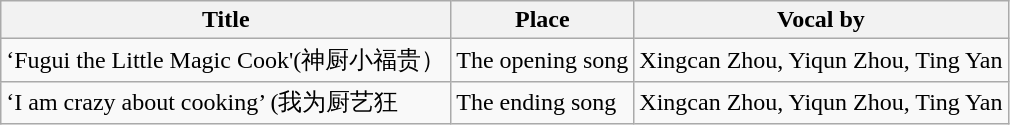<table class="wikitable">
<tr>
<th>Title</th>
<th>Place</th>
<th>Vocal by</th>
</tr>
<tr>
<td>‘Fugui the Little Magic Cook'(神厨小福贵）</td>
<td>The opening song</td>
<td>Xingcan Zhou, Yiqun Zhou, Ting Yan</td>
</tr>
<tr>
<td>‘I am crazy about cooking’ (我为厨艺狂</td>
<td>The ending song</td>
<td>Xingcan Zhou, Yiqun Zhou, Ting Yan</td>
</tr>
</table>
